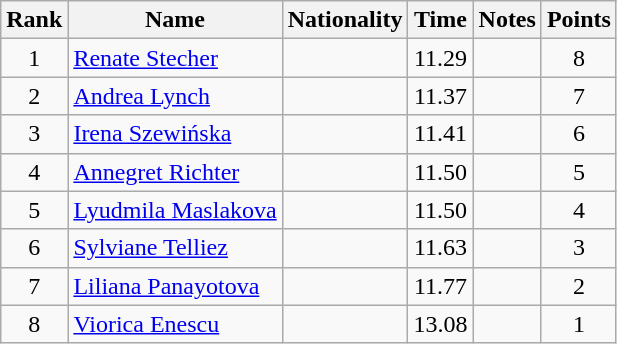<table class="wikitable sortable" style="text-align:center">
<tr>
<th>Rank</th>
<th>Name</th>
<th>Nationality</th>
<th>Time</th>
<th>Notes</th>
<th>Points</th>
</tr>
<tr>
<td>1</td>
<td align=left><a href='#'>Renate Stecher</a></td>
<td align=left></td>
<td>11.29</td>
<td></td>
<td>8</td>
</tr>
<tr>
<td>2</td>
<td align=left><a href='#'>Andrea Lynch</a></td>
<td align=left></td>
<td>11.37</td>
<td></td>
<td>7</td>
</tr>
<tr>
<td>3</td>
<td align=left><a href='#'>Irena Szewińska</a></td>
<td align=left></td>
<td>11.41</td>
<td></td>
<td>6</td>
</tr>
<tr>
<td>4</td>
<td align=left><a href='#'>Annegret Richter</a></td>
<td align=left></td>
<td>11.50</td>
<td></td>
<td>5</td>
</tr>
<tr>
<td>5</td>
<td align=left><a href='#'>Lyudmila Maslakova</a></td>
<td align=left></td>
<td>11.50</td>
<td></td>
<td>4</td>
</tr>
<tr>
<td>6</td>
<td align=left><a href='#'>Sylviane Telliez</a></td>
<td align=left></td>
<td>11.63</td>
<td></td>
<td>3</td>
</tr>
<tr>
<td>7</td>
<td align=left><a href='#'>Liliana Panayotova</a></td>
<td align=left></td>
<td>11.77</td>
<td></td>
<td>2</td>
</tr>
<tr>
<td>8</td>
<td align=left><a href='#'>Viorica Enescu</a></td>
<td align=left></td>
<td>13.08</td>
<td></td>
<td>1</td>
</tr>
</table>
